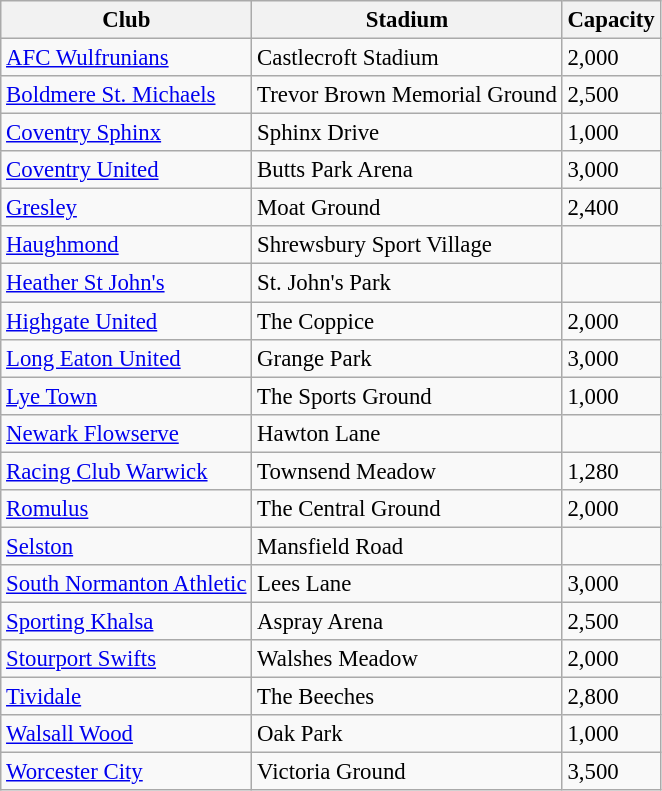<table class="wikitable sortable" style="font-size:95%">
<tr>
<th>Club</th>
<th>Stadium</th>
<th>Capacity</th>
</tr>
<tr>
<td><a href='#'>AFC Wulfrunians</a></td>
<td>Castlecroft Stadium</td>
<td>2,000</td>
</tr>
<tr>
<td><a href='#'>Boldmere St. Michaels</a></td>
<td>Trevor Brown Memorial Ground</td>
<td>2,500</td>
</tr>
<tr>
<td><a href='#'>Coventry Sphinx</a></td>
<td>Sphinx Drive</td>
<td>1,000</td>
</tr>
<tr>
<td><a href='#'>Coventry United</a></td>
<td>Butts Park Arena</td>
<td>3,000</td>
</tr>
<tr>
<td><a href='#'>Gresley</a></td>
<td>Moat Ground</td>
<td>2,400</td>
</tr>
<tr>
<td><a href='#'>Haughmond</a></td>
<td>Shrewsbury Sport Village</td>
<td></td>
</tr>
<tr>
<td><a href='#'>Heather St John's</a></td>
<td>St. John's Park</td>
<td></td>
</tr>
<tr>
<td><a href='#'>Highgate United</a></td>
<td>The Coppice</td>
<td>2,000</td>
</tr>
<tr>
<td><a href='#'>Long Eaton United</a></td>
<td>Grange Park</td>
<td>3,000</td>
</tr>
<tr>
<td><a href='#'>Lye Town</a></td>
<td>The Sports Ground</td>
<td>1,000</td>
</tr>
<tr>
<td><a href='#'>Newark Flowserve</a></td>
<td>Hawton Lane</td>
</tr>
<tr>
<td><a href='#'>Racing Club Warwick</a></td>
<td>Townsend Meadow</td>
<td>1,280</td>
</tr>
<tr>
<td><a href='#'>Romulus</a></td>
<td>The Central Ground</td>
<td>2,000</td>
</tr>
<tr>
<td><a href='#'>Selston</a></td>
<td>Mansfield Road</td>
</tr>
<tr>
<td><a href='#'>South Normanton Athletic</a></td>
<td>Lees Lane</td>
<td>3,000</td>
</tr>
<tr>
<td><a href='#'>Sporting Khalsa</a></td>
<td>Aspray Arena</td>
<td>2,500</td>
</tr>
<tr>
<td><a href='#'>Stourport Swifts</a></td>
<td>Walshes Meadow</td>
<td>2,000</td>
</tr>
<tr>
<td><a href='#'>Tividale</a></td>
<td>The Beeches</td>
<td>2,800</td>
</tr>
<tr>
<td><a href='#'>Walsall Wood</a></td>
<td>Oak Park</td>
<td>1,000</td>
</tr>
<tr>
<td><a href='#'>Worcester City</a></td>
<td>Victoria Ground</td>
<td>3,500</td>
</tr>
</table>
